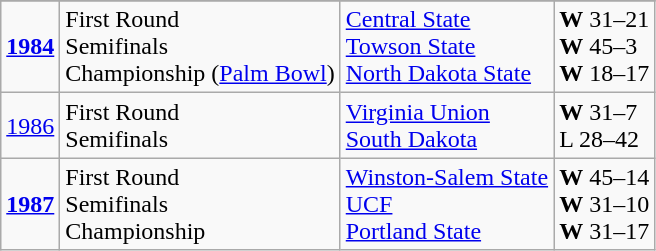<table class="wikitable">
<tr>
</tr>
<tr>
<td><strong><a href='#'>1984</a></strong></td>
<td>First Round<br>Semifinals<br>Championship (<a href='#'>Palm Bowl</a>)</td>
<td><a href='#'>Central State</a><br><a href='#'>Towson State</a><br><a href='#'>North Dakota State</a></td>
<td><strong>W</strong> 31–21<br><strong>W</strong> 45–3<br><strong>W</strong> 18–17</td>
</tr>
<tr>
<td><a href='#'>1986</a></td>
<td>First Round<br>Semifinals</td>
<td><a href='#'>Virginia Union</a><br><a href='#'>South Dakota</a></td>
<td><strong>W</strong> 31–7<br>L 28–42</td>
</tr>
<tr>
<td><strong><a href='#'>1987</a></strong></td>
<td>First Round<br>Semifinals<br>Championship</td>
<td><a href='#'>Winston-Salem State</a><br><a href='#'>UCF</a><br><a href='#'>Portland State</a></td>
<td><strong>W</strong> 45–14<br><strong>W</strong> 31–10<br><strong>W</strong> 31–17</td>
</tr>
</table>
